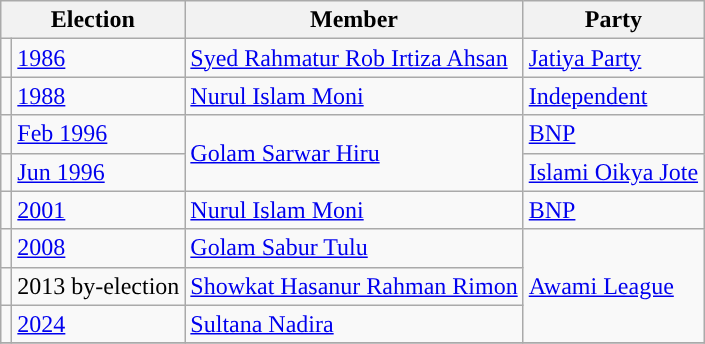<table class="wikitable">
<tr>
<th colspan="2">Election</th>
<th>Member</th>
<th>Party</th>
</tr>
<tr>
<td style="background-color:"></td>
<td><a href='#'>1986</a></td>
<td><a href='#'>Syed Rahmatur Rob Irtiza Ahsan</a></td>
<td><a href='#'>Jatiya Party</a></td>
</tr>
<tr>
<td style="background-color:"></td>
<td><a href='#'>1988</a></td>
<td><a href='#'>Nurul Islam Moni</a></td>
<td><a href='#'>Independent</a></td>
</tr>
<tr>
<td style="background-color:"></td>
<td><a href='#'>Feb 1996</a></td>
<td rowspan="2"><a href='#'>Golam Sarwar Hiru</a></td>
<td><a href='#'>BNP</a></td>
</tr>
<tr>
<td style="background-color:"></td>
<td><a href='#'>Jun 1996</a></td>
<td><a href='#'>Islami Oikya Jote</a></td>
</tr>
<tr>
<td style="background-color:"></td>
<td><a href='#'>2001</a></td>
<td><a href='#'>Nurul Islam Moni</a></td>
<td><a href='#'>BNP</a></td>
</tr>
<tr>
<td style="background-color:"></td>
<td><a href='#'>2008</a></td>
<td><a href='#'>Golam Sabur Tulu</a></td>
<td rowspan="3"><a href='#'>Awami League</a></td>
</tr>
<tr>
<td style="background-color:"></td>
<td>2013 by-election</td>
<td><a href='#'>Showkat Hasanur Rahman Rimon</a></td>
</tr>
<tr>
<td style="background-color:"></td>
<td><a href='#'>2024</a></td>
<td><a href='#'>Sultana Nadira</a></td>
</tr>
<tr>
</tr>
</table>
